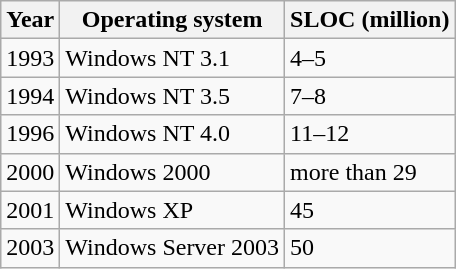<table class="wikitable" summary="Microsoft Windows NT SLOC Sizes">
<tr>
<th>Year</th>
<th>Operating system</th>
<th>SLOC (million)</th>
</tr>
<tr>
<td>1993</td>
<td>Windows NT 3.1</td>
<td>4–5</td>
</tr>
<tr>
<td>1994</td>
<td>Windows NT 3.5</td>
<td>7–8</td>
</tr>
<tr>
<td>1996</td>
<td>Windows NT 4.0</td>
<td>11–12</td>
</tr>
<tr>
<td>2000</td>
<td>Windows 2000</td>
<td>more than 29</td>
</tr>
<tr>
<td>2001</td>
<td>Windows XP</td>
<td>45</td>
</tr>
<tr>
<td>2003</td>
<td>Windows Server 2003</td>
<td>50</td>
</tr>
</table>
